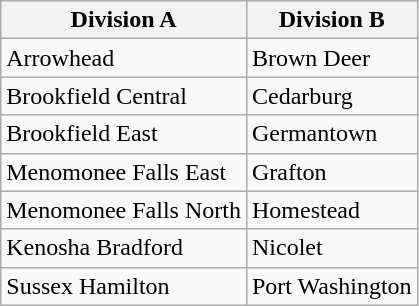<table class="wikitable">
<tr>
<th>Division A</th>
<th>Division B</th>
</tr>
<tr>
<td>Arrowhead</td>
<td>Brown Deer</td>
</tr>
<tr>
<td>Brookfield Central</td>
<td>Cedarburg</td>
</tr>
<tr>
<td>Brookfield East</td>
<td>Germantown</td>
</tr>
<tr>
<td>Menomonee Falls East</td>
<td>Grafton</td>
</tr>
<tr>
<td>Menomonee Falls North</td>
<td>Homestead</td>
</tr>
<tr>
<td>Kenosha Bradford</td>
<td>Nicolet</td>
</tr>
<tr>
<td>Sussex Hamilton</td>
<td>Port Washington</td>
</tr>
</table>
